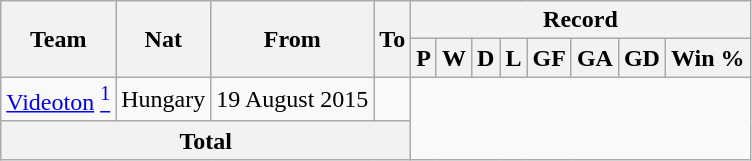<table class="wikitable" style="text-align: center">
<tr>
<th rowspan="2">Team</th>
<th rowspan="2">Nat</th>
<th rowspan="2">From</th>
<th rowspan="2">To</th>
<th colspan="8">Record</th>
</tr>
<tr>
<th>P</th>
<th>W</th>
<th>D</th>
<th>L</th>
<th>GF</th>
<th>GA</th>
<th>GD</th>
<th>Win %</th>
</tr>
<tr>
<td align=left><a href='#'>Videoton</a> <a href='#'><sup>1</sup></a></td>
<td>Hungary</td>
<td align=left>19 August 2015</td>
<td align=left><br></td>
</tr>
<tr>
<th colspan="4">Total<br></th>
</tr>
</table>
